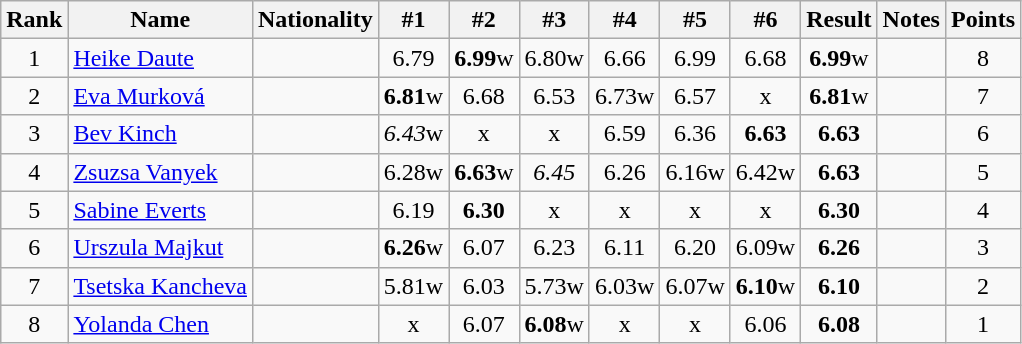<table class="wikitable sortable" style="text-align:center">
<tr>
<th>Rank</th>
<th>Name</th>
<th>Nationality</th>
<th>#1</th>
<th>#2</th>
<th>#3</th>
<th>#4</th>
<th>#5</th>
<th>#6</th>
<th>Result</th>
<th>Notes</th>
<th>Points</th>
</tr>
<tr>
<td>1</td>
<td align=left><a href='#'>Heike Daute</a></td>
<td align=left></td>
<td>6.79</td>
<td><strong>6.99</strong>w</td>
<td>6.80w</td>
<td>6.66</td>
<td>6.99</td>
<td>6.68</td>
<td><strong>6.99</strong>w</td>
<td></td>
<td>8</td>
</tr>
<tr>
<td>2</td>
<td align=left><a href='#'>Eva Murková</a></td>
<td align=left></td>
<td><strong>6.81</strong>w</td>
<td>6.68</td>
<td>6.53</td>
<td>6.73w</td>
<td>6.57</td>
<td>x</td>
<td><strong>6.81</strong>w</td>
<td></td>
<td>7</td>
</tr>
<tr>
<td>3</td>
<td align=left><a href='#'>Bev Kinch</a></td>
<td align=left></td>
<td><em>6.43</em>w</td>
<td>x</td>
<td>x</td>
<td>6.59</td>
<td>6.36</td>
<td><strong>6.63</strong></td>
<td><strong>6.63</strong></td>
<td></td>
<td>6</td>
</tr>
<tr>
<td>4</td>
<td align=left><a href='#'>Zsuzsa Vanyek</a></td>
<td align=left></td>
<td>6.28w</td>
<td><strong>6.63</strong>w</td>
<td><em>6.45</em></td>
<td>6.26</td>
<td>6.16w</td>
<td>6.42w</td>
<td><strong>6.63</strong></td>
<td></td>
<td>5</td>
</tr>
<tr>
<td>5</td>
<td align=left><a href='#'>Sabine Everts</a></td>
<td align=left></td>
<td>6.19</td>
<td><strong>6.30</strong></td>
<td>x</td>
<td>x</td>
<td>x</td>
<td>x</td>
<td><strong>6.30</strong></td>
<td></td>
<td>4</td>
</tr>
<tr>
<td>6</td>
<td align=left><a href='#'>Urszula Majkut</a></td>
<td align=left></td>
<td><strong>6.26</strong>w</td>
<td>6.07</td>
<td>6.23</td>
<td>6.11</td>
<td>6.20</td>
<td>6.09w</td>
<td><strong>6.26</strong></td>
<td></td>
<td>3</td>
</tr>
<tr>
<td>7</td>
<td align=left><a href='#'>Tsetska Kancheva</a></td>
<td align=left></td>
<td>5.81w</td>
<td>6.03</td>
<td>5.73w</td>
<td>6.03w</td>
<td>6.07w</td>
<td><strong>6.10</strong>w</td>
<td><strong>6.10</strong></td>
<td></td>
<td>2</td>
</tr>
<tr>
<td>8</td>
<td align=left><a href='#'>Yolanda Chen</a></td>
<td align=left></td>
<td>x</td>
<td>6.07</td>
<td><strong>6.08</strong>w</td>
<td>x</td>
<td>x</td>
<td>6.06</td>
<td><strong>6.08</strong></td>
<td></td>
<td>1</td>
</tr>
</table>
